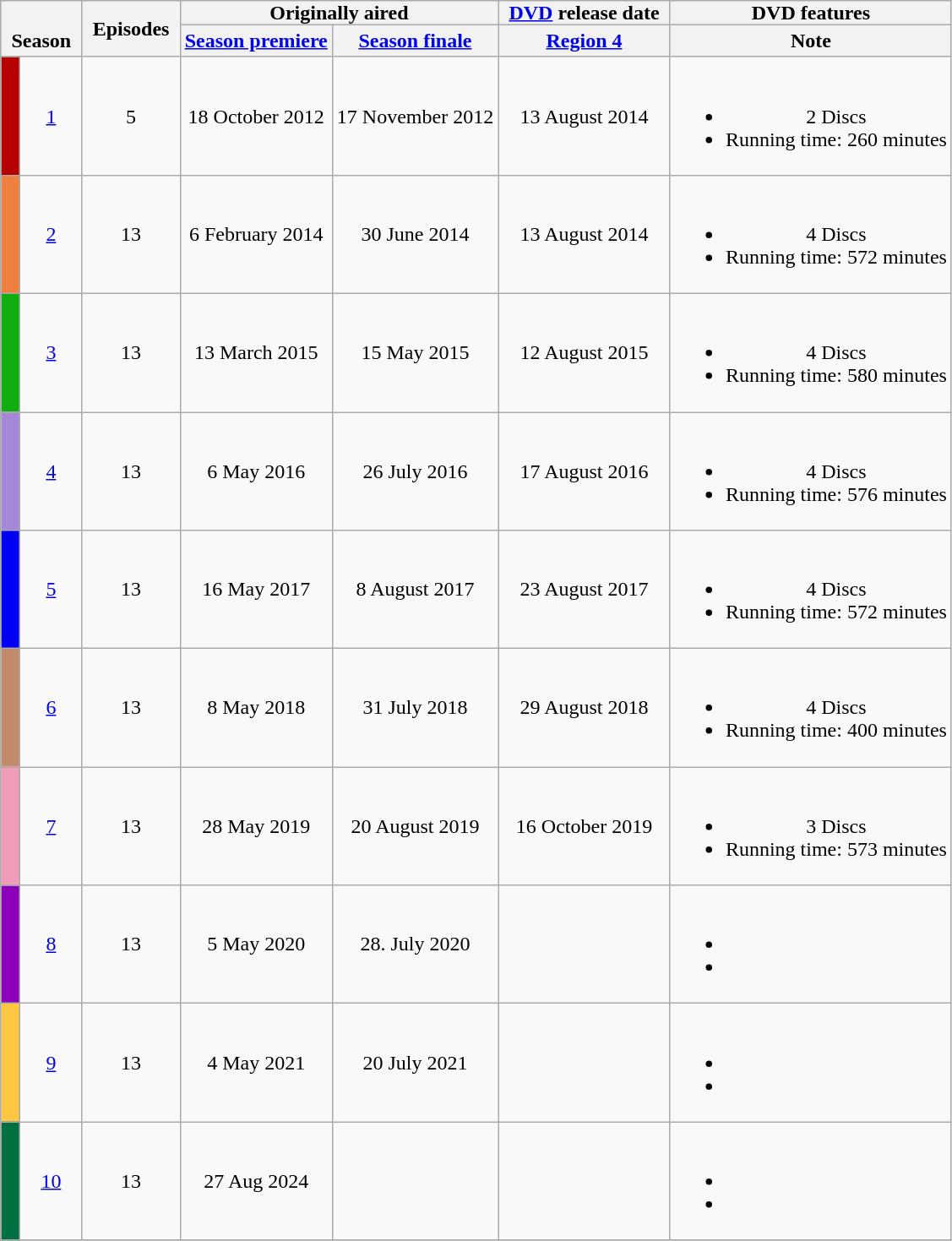<table class="wikitable" style="text-align: center;">
<tr>
<th style="padding: 0 8px;" rowspan="2" colspan="2"><br>Season</th>
<th style="padding: 0 8px;" rowspan="2">Episodes</th>
<th style="padding: 0 8px;" colspan="2">Originally aired</th>
<th style="padding: 0 8px;"><a href='#'>DVD</a> release date</th>
<th style="padding: 0 8px;">DVD features</th>
</tr>
<tr>
<th><a href='#'>Season premiere</a></th>
<th><a href='#'>Season finale</a></th>
<th><a href='#'>Region 4</a></th>
<th>Note</th>
</tr>
<tr>
<td style="background: #B60000;"></td>
<td><a href='#'>1</a></td>
<td>5</td>
<td>18 October 2012</td>
<td>17 November 2012</td>
<td>13 August 2014</td>
<td><br><ul><li>2 Discs</li><li>Running time: 260 minutes</li></ul></td>
</tr>
<tr>
<td style="background: #EF7F3E;"></td>
<td><a href='#'>2</a></td>
<td>13</td>
<td>6 February 2014</td>
<td>30 June 2014</td>
<td>13 August 2014</td>
<td><br><ul><li>4 Discs</li><li>Running time: 572 minutes</li></ul></td>
</tr>
<tr>
<td style="background: #11AE11;"></td>
<td><a href='#'>3</a></td>
<td>13</td>
<td>13 March 2015</td>
<td>15 May 2015</td>
<td>12 August 2015</td>
<td><br><ul><li>4 Discs</li><li>Running time: 580 minutes</li></ul></td>
</tr>
<tr>
<td style="background: #A587D7;"></td>
<td><a href='#'>4</a></td>
<td>13</td>
<td>6 May 2016</td>
<td>26 July 2016</td>
<td>17 August 2016</td>
<td><br><ul><li>4 Discs</li><li>Running time: 576 minutes</li></ul></td>
</tr>
<tr>
<td style="background: #0000F3;"></td>
<td><a href='#'>5</a></td>
<td>13</td>
<td>16 May 2017</td>
<td>8 August 2017</td>
<td>23 August 2017</td>
<td><br><ul><li>4 Discs</li><li>Running time: 572 minutes</li></ul></td>
</tr>
<tr>
<td style="background: #C28B6C;"></td>
<td><a href='#'>6</a></td>
<td>13</td>
<td>8 May 2018</td>
<td>31 July 2018</td>
<td>29 August 2018</td>
<td><br><ul><li>4 Discs</li><li>Running time: 400 minutes</li></ul></td>
</tr>
<tr>
<td style="background: #F19CBB;"></td>
<td><a href='#'>7</a></td>
<td>13</td>
<td>28 May 2019</td>
<td>20 August 2019</td>
<td>16 October 2019</td>
<td><br><ul><li>3 Discs</li><li>Running time: 573 minutes</li></ul></td>
</tr>
<tr>
<td style="background: #8C00BB;"></td>
<td><a href='#'>8</a></td>
<td>13</td>
<td>5 May 2020</td>
<td>28. July 2020</td>
<td></td>
<td><br><ul><li></li><li></li></ul></td>
</tr>
<tr>
<td style="background: #ffc642;"></td>
<td><a href='#'>9</a></td>
<td>13</td>
<td>4 May 2021</td>
<td>20 July 2021</td>
<td></td>
<td><br><ul><li></li><li></li></ul></td>
</tr>
<tr>
<td style="background: #007041;"></td>
<td><a href='#'>10</a></td>
<td>13</td>
<td>27 Aug 2024</td>
<td></td>
<td></td>
<td><br><ul><li></li><li></li></ul></td>
</tr>
<tr>
</tr>
</table>
